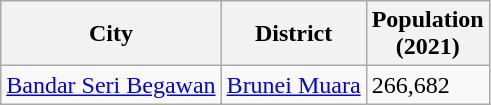<table class="wikitable sortable">
<tr>
<th>City</th>
<th>District</th>
<th>Population <br>(2021)</th>
</tr>
<tr>
<td><a href='#'>Bandar Seri Begawan</a></td>
<td><a href='#'>Brunei Muara</a></td>
<td>266,682</td>
</tr>
</table>
